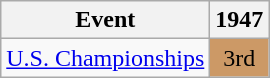<table class="wikitable">
<tr>
<th>Event</th>
<th>1947</th>
</tr>
<tr>
<td><a href='#'>U.S. Championships</a></td>
<td align="center" bgcolor="cc9966">3rd</td>
</tr>
</table>
